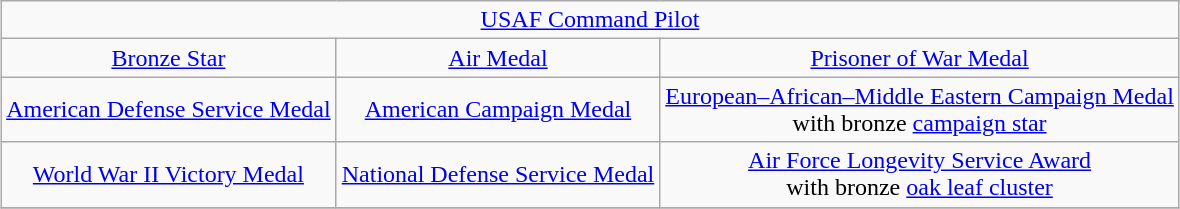<table class="wikitable" style="margin:1em auto; text-align:center;">
<tr>
<td colspan="3"><a href='#'>USAF Command Pilot</a></td>
</tr>
<tr>
<td><a href='#'>Bronze Star</a></td>
<td><a href='#'>Air Medal</a></td>
<td><a href='#'>Prisoner of War Medal</a></td>
</tr>
<tr>
<td><a href='#'>American Defense Service Medal</a></td>
<td><a href='#'>American Campaign Medal</a></td>
<td><a href='#'>European–African–Middle Eastern Campaign Medal</a><br>with bronze <a href='#'>campaign star</a></td>
</tr>
<tr>
<td><a href='#'>World War II Victory Medal</a></td>
<td><a href='#'>National Defense Service Medal</a></td>
<td><a href='#'>Air Force Longevity Service Award</a><br>with bronze <a href='#'>oak leaf cluster</a></td>
</tr>
<tr>
</tr>
</table>
